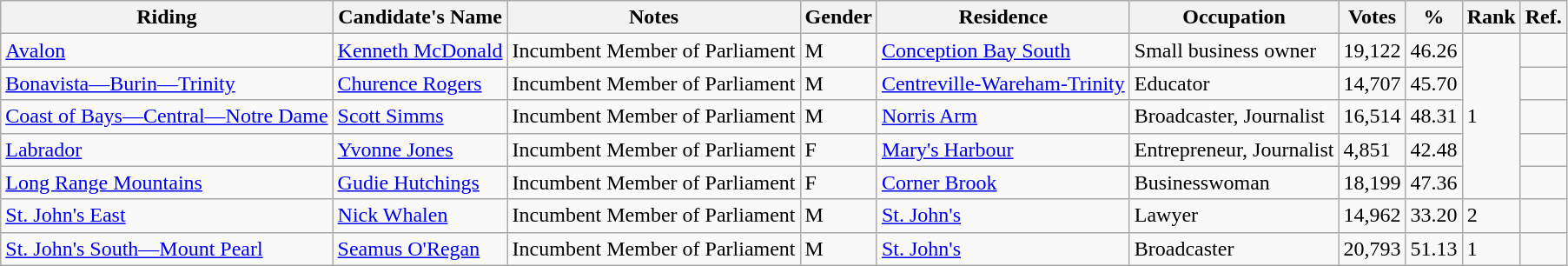<table class="wikitable sortable">
<tr>
<th>Riding</th>
<th>Candidate's Name</th>
<th>Notes</th>
<th>Gender</th>
<th>Residence</th>
<th>Occupation</th>
<th>Votes</th>
<th>%</th>
<th>Rank</th>
<th>Ref.</th>
</tr>
<tr>
<td><a href='#'>Avalon</a></td>
<td><a href='#'>Kenneth McDonald</a></td>
<td>Incumbent Member of Parliament</td>
<td>M</td>
<td><a href='#'>Conception Bay South</a></td>
<td>Small business owner</td>
<td>19,122</td>
<td>46.26</td>
<td rowspan="5">1</td>
<td></td>
</tr>
<tr>
<td><a href='#'>Bonavista—Burin—Trinity</a></td>
<td><a href='#'>Churence Rogers</a></td>
<td>Incumbent Member of Parliament</td>
<td>M</td>
<td><a href='#'>Centreville-Wareham-Trinity</a></td>
<td>Educator</td>
<td>14,707</td>
<td>45.70</td>
<td></td>
</tr>
<tr>
<td><a href='#'>Coast of Bays—Central—Notre Dame</a></td>
<td><a href='#'>Scott Simms</a></td>
<td>Incumbent Member of Parliament</td>
<td>M</td>
<td><a href='#'>Norris Arm</a></td>
<td>Broadcaster, Journalist</td>
<td>16,514</td>
<td>48.31</td>
<td></td>
</tr>
<tr>
<td><a href='#'>Labrador</a></td>
<td><a href='#'>Yvonne Jones</a></td>
<td>Incumbent Member of Parliament</td>
<td>F</td>
<td><a href='#'>Mary's Harbour</a></td>
<td>Entrepreneur, Journalist</td>
<td>4,851</td>
<td>42.48</td>
<td></td>
</tr>
<tr>
<td><a href='#'>Long Range Mountains</a></td>
<td><a href='#'>Gudie Hutchings</a></td>
<td>Incumbent Member of Parliament</td>
<td>F</td>
<td><a href='#'>Corner Brook</a></td>
<td>Businesswoman</td>
<td>18,199</td>
<td>47.36</td>
<td></td>
</tr>
<tr>
<td><a href='#'>St. John's East</a></td>
<td><a href='#'>Nick Whalen</a></td>
<td>Incumbent Member of Parliament</td>
<td>M</td>
<td><a href='#'>St. John's</a></td>
<td>Lawyer</td>
<td>14,962</td>
<td>33.20</td>
<td>2</td>
<td></td>
</tr>
<tr>
<td><a href='#'>St. John's South—Mount Pearl</a></td>
<td><a href='#'>Seamus O'Regan</a></td>
<td>Incumbent Member of Parliament</td>
<td>M</td>
<td><a href='#'>St. John's</a></td>
<td>Broadcaster</td>
<td>20,793</td>
<td>51.13</td>
<td>1</td>
<td></td>
</tr>
</table>
